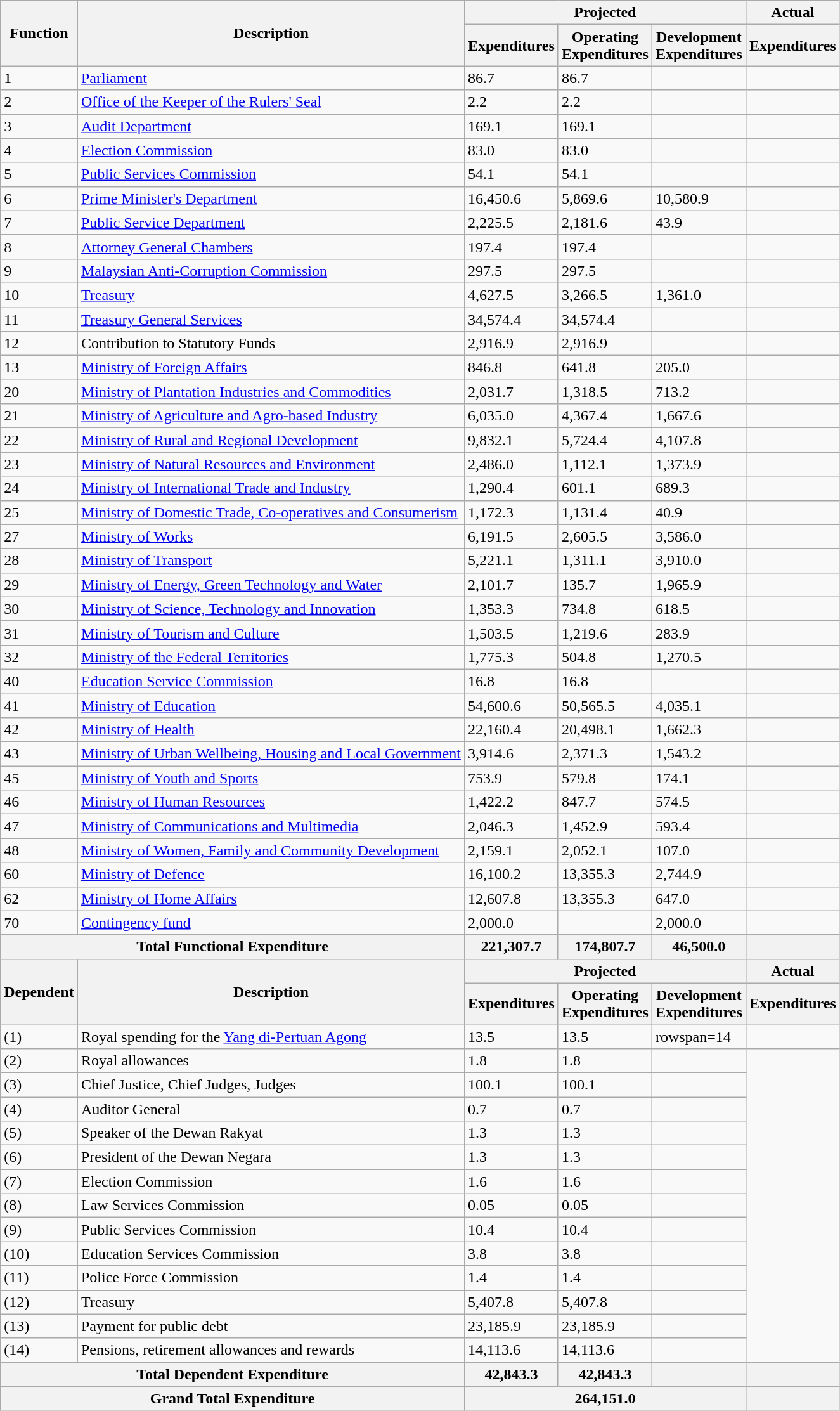<table class="wikitable sortable">
<tr>
<th rowspan=2 data-sort-type="number">Function</th>
<th rowspan=2>Description</th>
<th colspan=3>Projected</th>
<th>Actual</th>
</tr>
<tr>
<th data-sort-type="number">Expenditures</th>
<th data-sort-type="number">Operating<br>Expenditures</th>
<th data-sort-type="number">Development<br>Expenditures</th>
<th data-sort-type="number">Expenditures</th>
</tr>
<tr>
<td>1</td>
<td><a href='#'>Parliament</a></td>
<td>86.7</td>
<td>86.7</td>
<td></td>
<td></td>
</tr>
<tr>
<td>2</td>
<td><a href='#'>Office of the Keeper of the Rulers' Seal</a></td>
<td>2.2</td>
<td>2.2</td>
<td></td>
<td></td>
</tr>
<tr>
<td>3</td>
<td><a href='#'>Audit Department</a></td>
<td>169.1</td>
<td>169.1</td>
<td></td>
<td></td>
</tr>
<tr>
<td>4</td>
<td><a href='#'>Election Commission</a></td>
<td>83.0</td>
<td>83.0</td>
<td></td>
<td></td>
</tr>
<tr>
<td>5</td>
<td><a href='#'>Public Services Commission</a></td>
<td>54.1</td>
<td>54.1</td>
<td></td>
<td></td>
</tr>
<tr>
<td>6</td>
<td><a href='#'>Prime Minister's Department</a></td>
<td>16,450.6</td>
<td>5,869.6</td>
<td>10,580.9</td>
<td></td>
</tr>
<tr>
<td>7</td>
<td><a href='#'>Public Service Department</a></td>
<td>2,225.5</td>
<td>2,181.6</td>
<td>43.9</td>
<td></td>
</tr>
<tr>
<td>8</td>
<td><a href='#'>Attorney General Chambers</a></td>
<td>197.4</td>
<td>197.4</td>
<td></td>
<td></td>
</tr>
<tr>
<td>9</td>
<td><a href='#'>Malaysian Anti-Corruption Commission</a></td>
<td>297.5</td>
<td>297.5</td>
<td></td>
<td></td>
</tr>
<tr>
<td>10</td>
<td><a href='#'>Treasury</a></td>
<td>4,627.5</td>
<td>3,266.5</td>
<td>1,361.0</td>
<td></td>
</tr>
<tr>
<td>11</td>
<td><a href='#'>Treasury General Services</a></td>
<td>34,574.4</td>
<td>34,574.4</td>
<td></td>
<td></td>
</tr>
<tr>
<td>12</td>
<td>Contribution to Statutory Funds</td>
<td>2,916.9</td>
<td>2,916.9</td>
<td></td>
<td></td>
</tr>
<tr>
<td>13</td>
<td><a href='#'>Ministry of Foreign Affairs</a></td>
<td>846.8</td>
<td>641.8</td>
<td>205.0</td>
<td></td>
</tr>
<tr>
<td>20</td>
<td><a href='#'>Ministry of Plantation Industries and Commodities</a></td>
<td>2,031.7</td>
<td>1,318.5</td>
<td>713.2</td>
<td></td>
</tr>
<tr>
<td>21</td>
<td><a href='#'>Ministry of Agriculture and Agro-based Industry</a></td>
<td>6,035.0</td>
<td>4,367.4</td>
<td>1,667.6</td>
<td></td>
</tr>
<tr>
<td>22</td>
<td><a href='#'>Ministry of Rural and Regional Development</a></td>
<td>9,832.1</td>
<td>5,724.4</td>
<td>4,107.8</td>
<td></td>
</tr>
<tr>
<td>23</td>
<td><a href='#'>Ministry of Natural Resources and Environment</a></td>
<td>2,486.0</td>
<td>1,112.1</td>
<td>1,373.9</td>
<td></td>
</tr>
<tr>
<td>24</td>
<td><a href='#'>Ministry of International Trade and Industry</a></td>
<td>1,290.4</td>
<td>601.1</td>
<td>689.3</td>
<td></td>
</tr>
<tr>
<td>25</td>
<td><a href='#'>Ministry of Domestic Trade, Co-operatives and Consumerism</a></td>
<td>1,172.3</td>
<td>1,131.4</td>
<td>40.9</td>
<td></td>
</tr>
<tr>
<td>27</td>
<td><a href='#'>Ministry of Works</a></td>
<td>6,191.5</td>
<td>2,605.5</td>
<td>3,586.0</td>
<td></td>
</tr>
<tr>
<td>28</td>
<td><a href='#'>Ministry of Transport</a></td>
<td>5,221.1</td>
<td>1,311.1</td>
<td>3,910.0</td>
<td></td>
</tr>
<tr>
<td>29</td>
<td><a href='#'>Ministry of Energy, Green Technology and Water</a></td>
<td>2,101.7</td>
<td>135.7</td>
<td>1,965.9</td>
<td></td>
</tr>
<tr>
<td>30</td>
<td><a href='#'>Ministry of Science, Technology and Innovation</a></td>
<td>1,353.3</td>
<td>734.8</td>
<td>618.5</td>
<td></td>
</tr>
<tr>
<td>31</td>
<td><a href='#'>Ministry of Tourism and Culture</a></td>
<td>1,503.5</td>
<td>1,219.6</td>
<td>283.9</td>
<td></td>
</tr>
<tr>
<td>32</td>
<td><a href='#'>Ministry of the Federal Territories</a></td>
<td>1,775.3</td>
<td>504.8</td>
<td>1,270.5</td>
<td></td>
</tr>
<tr>
<td>40</td>
<td><a href='#'>Education Service Commission</a></td>
<td>16.8</td>
<td>16.8</td>
<td></td>
<td></td>
</tr>
<tr>
<td>41</td>
<td><a href='#'>Ministry of Education</a></td>
<td>54,600.6</td>
<td>50,565.5</td>
<td>4,035.1</td>
<td></td>
</tr>
<tr>
<td>42</td>
<td><a href='#'>Ministry of Health</a></td>
<td>22,160.4</td>
<td>20,498.1</td>
<td>1,662.3</td>
<td></td>
</tr>
<tr>
<td>43</td>
<td><a href='#'>Ministry of Urban Wellbeing, Housing and Local Government</a></td>
<td>3,914.6</td>
<td>2,371.3</td>
<td>1,543.2</td>
<td></td>
</tr>
<tr>
<td>45</td>
<td><a href='#'>Ministry of Youth and Sports</a></td>
<td>753.9</td>
<td>579.8</td>
<td>174.1</td>
<td></td>
</tr>
<tr>
<td>46</td>
<td><a href='#'>Ministry of Human Resources</a></td>
<td>1,422.2</td>
<td>847.7</td>
<td>574.5</td>
<td></td>
</tr>
<tr>
<td>47</td>
<td><a href='#'>Ministry of Communications and Multimedia</a></td>
<td>2,046.3</td>
<td>1,452.9</td>
<td>593.4</td>
<td></td>
</tr>
<tr>
<td>48</td>
<td><a href='#'>Ministry of Women, Family and Community Development</a></td>
<td>2,159.1</td>
<td>2,052.1</td>
<td>107.0</td>
<td></td>
</tr>
<tr>
<td>60</td>
<td><a href='#'>Ministry of Defence</a></td>
<td>16,100.2</td>
<td>13,355.3</td>
<td>2,744.9</td>
<td></td>
</tr>
<tr>
<td>62</td>
<td><a href='#'>Ministry of Home Affairs</a></td>
<td>12,607.8</td>
<td>13,355.3</td>
<td>647.0</td>
<td></td>
</tr>
<tr>
<td>70</td>
<td><a href='#'>Contingency fund</a></td>
<td>2,000.0</td>
<td></td>
<td>2,000.0</td>
<td></td>
</tr>
<tr>
<th align=right colspan=2>Total Functional Expenditure</th>
<th>221,307.7</th>
<th>174,807.7</th>
<th>46,500.0</th>
<th></th>
</tr>
<tr>
<th rowspan=2>Dependent</th>
<th rowspan=2>Description</th>
<th colspan=3>Projected</th>
<th>Actual</th>
</tr>
<tr>
<th>Expenditures</th>
<th>Operating<br>Expenditures</th>
<th>Development<br>Expenditures</th>
<th>Expenditures</th>
</tr>
<tr>
<td>(1)</td>
<td>Royal spending for the <a href='#'>Yang di-Pertuan Agong</a></td>
<td>13.5</td>
<td>13.5</td>
<td>rowspan=14 </td>
<td></td>
</tr>
<tr>
<td>(2)</td>
<td>Royal allowances</td>
<td>1.8</td>
<td>1.8</td>
<td></td>
</tr>
<tr>
<td>(3)</td>
<td>Chief Justice, Chief Judges, Judges</td>
<td>100.1</td>
<td>100.1</td>
<td></td>
</tr>
<tr>
<td>(4)</td>
<td>Auditor General</td>
<td>0.7</td>
<td>0.7</td>
<td></td>
</tr>
<tr>
<td>(5)</td>
<td>Speaker of the Dewan Rakyat</td>
<td>1.3</td>
<td>1.3</td>
<td></td>
</tr>
<tr>
<td>(6)</td>
<td>President of the Dewan Negara</td>
<td>1.3</td>
<td>1.3</td>
<td></td>
</tr>
<tr>
<td>(7)</td>
<td>Election Commission</td>
<td>1.6</td>
<td>1.6</td>
<td></td>
</tr>
<tr>
<td>(8)</td>
<td>Law Services Commission</td>
<td>0.05</td>
<td>0.05</td>
<td></td>
</tr>
<tr>
<td>(9)</td>
<td>Public Services Commission</td>
<td>10.4</td>
<td>10.4</td>
<td></td>
</tr>
<tr>
<td>(10)</td>
<td>Education Services Commission</td>
<td>3.8</td>
<td>3.8</td>
<td></td>
</tr>
<tr>
<td>(11)</td>
<td>Police Force Commission</td>
<td>1.4</td>
<td>1.4</td>
<td></td>
</tr>
<tr>
<td>(12)</td>
<td>Treasury</td>
<td>5,407.8</td>
<td>5,407.8</td>
<td></td>
</tr>
<tr>
<td>(13)</td>
<td>Payment for public debt</td>
<td>23,185.9</td>
<td>23,185.9</td>
<td></td>
</tr>
<tr>
<td>(14)</td>
<td>Pensions, retirement allowances and rewards</td>
<td>14,113.6</td>
<td>14,113.6</td>
<td></td>
</tr>
<tr>
<th align=right colspan=2>Total Dependent Expenditure</th>
<th>42,843.3</th>
<th>42,843.3</th>
<th></th>
<th></th>
</tr>
<tr>
<th align=right colspan=2>Grand Total Expenditure</th>
<th colspan=3>264,151.0</th>
<th></th>
</tr>
</table>
